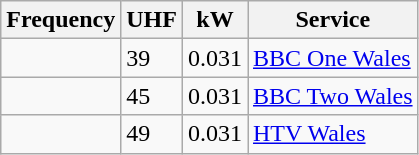<table class="wikitable sortable">
<tr>
<th>Frequency</th>
<th>UHF</th>
<th>kW</th>
<th>Service</th>
</tr>
<tr>
<td></td>
<td>39</td>
<td>0.031</td>
<td><a href='#'>BBC One Wales</a></td>
</tr>
<tr>
<td></td>
<td>45</td>
<td>0.031</td>
<td><a href='#'>BBC Two Wales</a></td>
</tr>
<tr>
<td></td>
<td>49</td>
<td>0.031</td>
<td><a href='#'>HTV Wales</a></td>
</tr>
</table>
